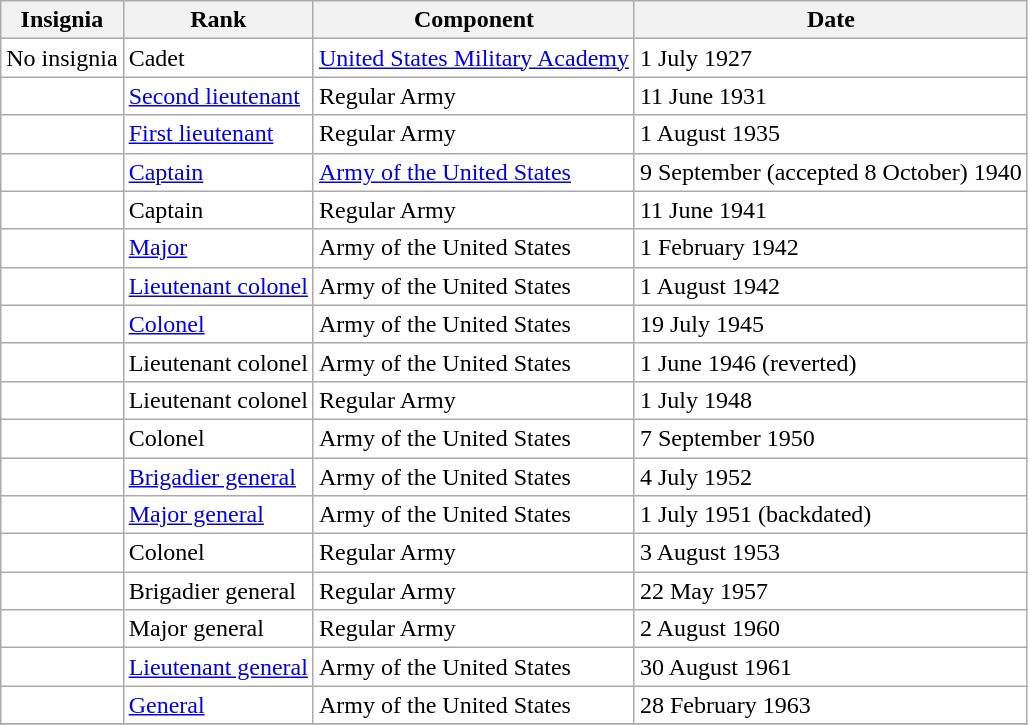<table class="wikitable" style="background:white">
<tr>
<th>Insignia</th>
<th>Rank</th>
<th>Component</th>
<th>Date</th>
</tr>
<tr>
<td align="center">No insignia</td>
<td>Cadet</td>
<td><a href='#'>United States Military Academy</a></td>
<td>1 July 1927</td>
</tr>
<tr>
<td align="center"></td>
<td><a href='#'>Second lieutenant</a></td>
<td>Regular Army</td>
<td>11 June 1931</td>
</tr>
<tr>
<td align="center"></td>
<td><a href='#'>First lieutenant</a></td>
<td>Regular Army</td>
<td>1 August 1935</td>
</tr>
<tr>
<td align="center"></td>
<td><a href='#'>Captain</a></td>
<td><a href='#'>Army of the United States</a></td>
<td>9 September (accepted 8 October) 1940</td>
</tr>
<tr>
<td align="center"></td>
<td>Captain</td>
<td>Regular Army</td>
<td>11 June 1941</td>
</tr>
<tr>
<td align="center"></td>
<td><a href='#'>Major</a></td>
<td>Army of the United States</td>
<td>1 February 1942</td>
</tr>
<tr>
<td align="center"></td>
<td><a href='#'>Lieutenant colonel</a></td>
<td>Army of the United States</td>
<td>1 August 1942</td>
</tr>
<tr>
<td align="center"></td>
<td><a href='#'>Colonel</a></td>
<td>Army of the United States</td>
<td>19 July 1945</td>
</tr>
<tr>
<td align="center"></td>
<td>Lieutenant colonel</td>
<td>Army of the United States</td>
<td>1 June 1946 (reverted)</td>
</tr>
<tr>
<td align="center"></td>
<td>Lieutenant colonel</td>
<td>Regular Army</td>
<td>1 July 1948</td>
</tr>
<tr>
<td align="center"></td>
<td>Colonel</td>
<td>Army of the United States</td>
<td>7 September 1950</td>
</tr>
<tr>
<td align="center"></td>
<td><a href='#'>Brigadier general</a></td>
<td>Army of the United States</td>
<td>4 July 1952</td>
</tr>
<tr>
<td align="center"></td>
<td><a href='#'>Major general</a></td>
<td>Army of the United States</td>
<td>1 July 1951 (backdated)</td>
</tr>
<tr>
<td align="center"></td>
<td>Colonel</td>
<td>Regular Army</td>
<td>3 August 1953</td>
</tr>
<tr>
<td align="center"></td>
<td>Brigadier general</td>
<td>Regular Army</td>
<td>22 May 1957</td>
</tr>
<tr>
<td align="center"></td>
<td>Major general</td>
<td>Regular Army</td>
<td>2 August 1960</td>
</tr>
<tr>
<td align="center"></td>
<td><a href='#'>Lieutenant general</a></td>
<td>Army of the United States</td>
<td>30 August 1961</td>
</tr>
<tr>
<td align="center"></td>
<td><a href='#'>General</a></td>
<td>Army of the United States</td>
<td>28 February 1963</td>
</tr>
<tr>
</tr>
</table>
